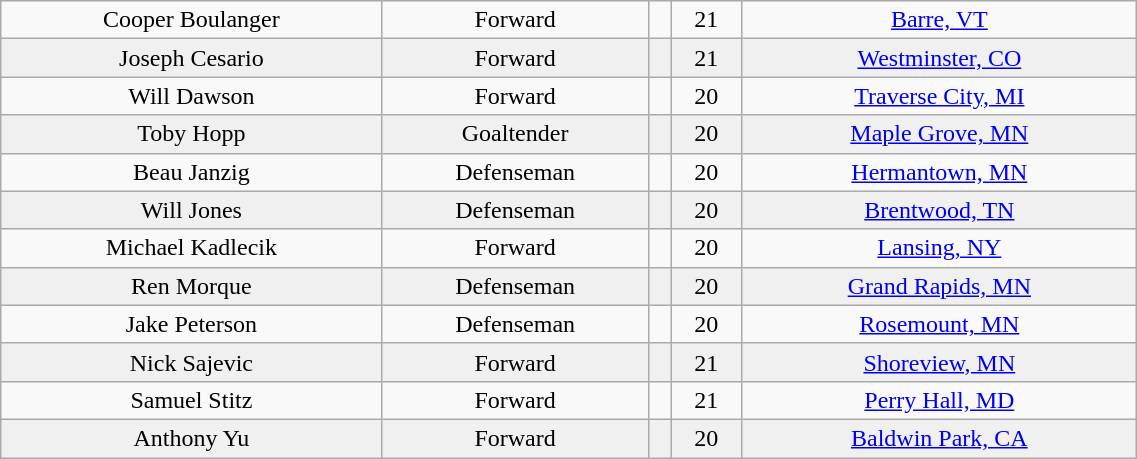<table class="wikitable" width="60%">
<tr align="center" bgcolor="">
<td>Cooper Boulanger</td>
<td>Forward</td>
<td></td>
<td>21</td>
<td><a href='#'>Barre, VT</a></td>
</tr>
<tr align="center" bgcolor="f0f0f0">
<td>Joseph Cesario</td>
<td>Forward</td>
<td></td>
<td>21</td>
<td><a href='#'>Westminster, CO</a></td>
</tr>
<tr align="center" bgcolor="">
<td>Will Dawson</td>
<td>Forward</td>
<td></td>
<td>20</td>
<td><a href='#'>Traverse City, MI</a></td>
</tr>
<tr align="center" bgcolor="f0f0f0">
<td>Toby Hopp</td>
<td>Goaltender</td>
<td></td>
<td>20</td>
<td><a href='#'>Maple Grove, MN</a></td>
</tr>
<tr align="center" bgcolor="">
<td>Beau Janzig</td>
<td>Defenseman</td>
<td></td>
<td>20</td>
<td><a href='#'>Hermantown, MN</a></td>
</tr>
<tr align="center" bgcolor="f0f0f0">
<td>Will Jones</td>
<td>Defenseman</td>
<td></td>
<td>20</td>
<td><a href='#'>Brentwood, TN</a></td>
</tr>
<tr align="center" bgcolor="">
<td>Michael Kadlecik</td>
<td>Forward</td>
<td></td>
<td>20</td>
<td><a href='#'>Lansing, NY</a></td>
</tr>
<tr align="center" bgcolor="f0f0f0">
<td>Ren Morque</td>
<td>Defenseman</td>
<td></td>
<td>20</td>
<td><a href='#'>Grand Rapids, MN</a></td>
</tr>
<tr align="center" bgcolor="">
<td>Jake Peterson</td>
<td>Defenseman</td>
<td></td>
<td>20</td>
<td><a href='#'>Rosemount, MN</a></td>
</tr>
<tr align="center" bgcolor="f0f0f0">
<td>Nick Sajevic</td>
<td>Forward</td>
<td></td>
<td>21</td>
<td><a href='#'>Shoreview, MN</a></td>
</tr>
<tr align="center" bgcolor="">
<td>Samuel Stitz</td>
<td>Forward</td>
<td></td>
<td>21</td>
<td><a href='#'>Perry Hall, MD</a></td>
</tr>
<tr align="center" bgcolor="f0f0f0">
<td>Anthony Yu</td>
<td>Forward</td>
<td></td>
<td>20</td>
<td><a href='#'>Baldwin Park, CA</a></td>
</tr>
</table>
